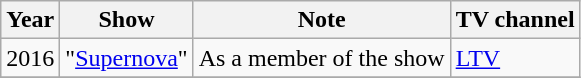<table class="wikitable">
<tr>
<th>Year</th>
<th>Show</th>
<th>Note</th>
<th>TV channel</th>
</tr>
<tr>
<td>2016</td>
<td>"<a href='#'>Supernova</a>"</td>
<td>As a member of the show</td>
<td><a href='#'>LTV</a></td>
</tr>
<tr>
</tr>
</table>
